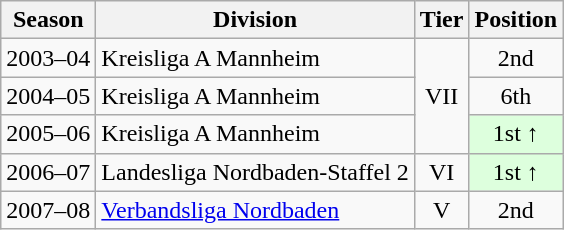<table class="wikitable">
<tr>
<th>Season</th>
<th>Division</th>
<th>Tier</th>
<th>Position</th>
</tr>
<tr align="center">
<td>2003–04</td>
<td align="left">Kreisliga A Mannheim</td>
<td rowspan=3>VII</td>
<td>2nd</td>
</tr>
<tr align="center">
<td>2004–05</td>
<td align="left">Kreisliga A Mannheim</td>
<td>6th</td>
</tr>
<tr align="center">
<td>2005–06</td>
<td align="left">Kreisliga A Mannheim</td>
<td style="background:#ddffdd">1st ↑</td>
</tr>
<tr align="center">
<td>2006–07</td>
<td align="left">Landesliga Nordbaden-Staffel 2</td>
<td>VI</td>
<td style="background:#ddffdd">1st ↑</td>
</tr>
<tr align="center">
<td>2007–08</td>
<td align="left"><a href='#'>Verbandsliga Nordbaden</a></td>
<td>V</td>
<td>2nd</td>
</tr>
</table>
